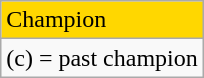<table class="wikitable">
<tr style="background:gold">
<td>Champion</td>
</tr>
<tr>
<td>(c) = past champion</td>
</tr>
</table>
